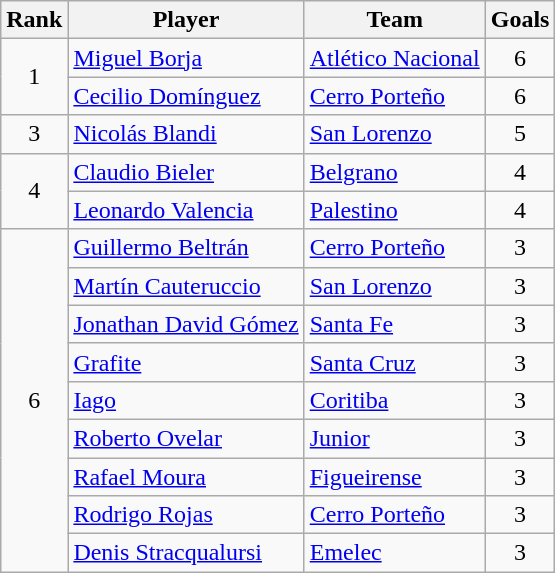<table class="wikitable">
<tr>
<th>Rank</th>
<th>Player</th>
<th>Team</th>
<th>Goals</th>
</tr>
<tr>
<td align=center rowspan=2>1</td>
<td> <a href='#'>Miguel Borja</a></td>
<td> <a href='#'>Atlético Nacional</a></td>
<td align=center>6</td>
</tr>
<tr>
<td> <a href='#'>Cecilio Domínguez</a></td>
<td> <a href='#'>Cerro Porteño</a></td>
<td align=center>6</td>
</tr>
<tr>
<td align=center>3</td>
<td> <a href='#'>Nicolás Blandi</a></td>
<td> <a href='#'>San Lorenzo</a></td>
<td align=center>5</td>
</tr>
<tr>
<td align=center rowspan=2>4</td>
<td> <a href='#'>Claudio Bieler</a></td>
<td> <a href='#'>Belgrano</a></td>
<td align=center>4</td>
</tr>
<tr>
<td> <a href='#'>Leonardo Valencia</a></td>
<td> <a href='#'>Palestino</a></td>
<td align=center>4</td>
</tr>
<tr>
<td align=center rowspan=9>6</td>
<td> <a href='#'>Guillermo Beltrán</a></td>
<td> <a href='#'>Cerro Porteño</a></td>
<td align=center>3</td>
</tr>
<tr>
<td> <a href='#'>Martín Cauteruccio</a></td>
<td> <a href='#'>San Lorenzo</a></td>
<td align=center>3</td>
</tr>
<tr>
<td> <a href='#'>Jonathan David Gómez</a></td>
<td> <a href='#'>Santa Fe</a></td>
<td align=center>3</td>
</tr>
<tr>
<td> <a href='#'>Grafite</a></td>
<td> <a href='#'>Santa Cruz</a></td>
<td align=center>3</td>
</tr>
<tr>
<td> <a href='#'>Iago</a></td>
<td> <a href='#'>Coritiba</a></td>
<td align=center>3</td>
</tr>
<tr>
<td> <a href='#'>Roberto Ovelar</a></td>
<td> <a href='#'>Junior</a></td>
<td align=center>3</td>
</tr>
<tr>
<td> <a href='#'>Rafael Moura</a></td>
<td> <a href='#'>Figueirense</a></td>
<td align=center>3</td>
</tr>
<tr>
<td> <a href='#'>Rodrigo Rojas</a></td>
<td> <a href='#'>Cerro Porteño</a></td>
<td align=center>3</td>
</tr>
<tr>
<td> <a href='#'>Denis Stracqualursi</a></td>
<td> <a href='#'>Emelec</a></td>
<td align=center>3</td>
</tr>
</table>
